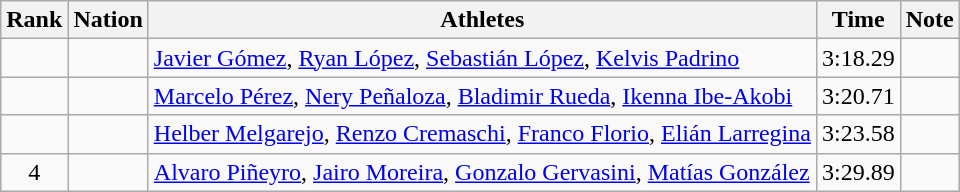<table class="wikitable sortable" style="text-align:center">
<tr>
<th>Rank</th>
<th>Nation</th>
<th>Athletes</th>
<th>Time</th>
<th>Note</th>
</tr>
<tr>
<td></td>
<td align=left></td>
<td align=left><a href='#'>Javier Gómez</a>, <a href='#'>Ryan López</a>, <a href='#'>Sebastián López</a>, <a href='#'>Kelvis Padrino</a></td>
<td>3:18.29</td>
<td></td>
</tr>
<tr>
<td></td>
<td align=left></td>
<td align=left><a href='#'>Marcelo Pérez</a>, <a href='#'>Nery Peñaloza</a>, <a href='#'>Bladimir Rueda</a>, <a href='#'>Ikenna Ibe-Akobi</a></td>
<td>3:20.71</td>
<td></td>
</tr>
<tr>
<td></td>
<td align=left></td>
<td align=left><a href='#'>Helber Melgarejo</a>, <a href='#'>Renzo Cremaschi</a>, <a href='#'>Franco Florio</a>, <a href='#'>Elián Larregina</a></td>
<td>3:23.58</td>
<td></td>
</tr>
<tr>
<td>4</td>
<td align=left></td>
<td align=left><a href='#'>Alvaro Piñeyro</a>, <a href='#'>Jairo Moreira</a>, <a href='#'>Gonzalo Gervasini</a>, <a href='#'>Matías González</a></td>
<td>3:29.89</td>
<td></td>
</tr>
</table>
